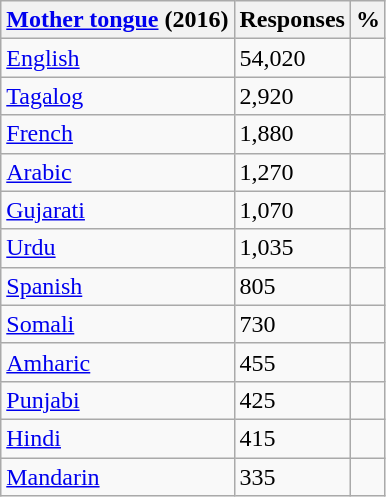<table class="wikitable sortable" style="margin-left:20px;">
<tr>
<th><a href='#'>Mother tongue</a> (2016)</th>
<th>Responses</th>
<th>%</th>
</tr>
<tr>
<td><a href='#'>English</a></td>
<td>54,020</td>
<td></td>
</tr>
<tr>
<td><a href='#'>Tagalog</a></td>
<td>2,920</td>
<td></td>
</tr>
<tr>
<td><a href='#'>French</a></td>
<td>1,880</td>
<td></td>
</tr>
<tr>
<td><a href='#'>Arabic</a></td>
<td>1,270</td>
<td></td>
</tr>
<tr>
<td><a href='#'>Gujarati</a></td>
<td>1,070</td>
<td></td>
</tr>
<tr>
<td><a href='#'>Urdu</a></td>
<td>1,035</td>
<td></td>
</tr>
<tr>
<td><a href='#'>Spanish</a></td>
<td>805</td>
<td></td>
</tr>
<tr>
<td><a href='#'>Somali</a></td>
<td>730</td>
<td></td>
</tr>
<tr>
<td><a href='#'>Amharic</a></td>
<td>455</td>
<td></td>
</tr>
<tr>
<td><a href='#'>Punjabi</a></td>
<td>425</td>
<td></td>
</tr>
<tr>
<td><a href='#'>Hindi</a></td>
<td>415</td>
<td></td>
</tr>
<tr>
<td><a href='#'>Mandarin</a></td>
<td>335</td>
<td></td>
</tr>
</table>
